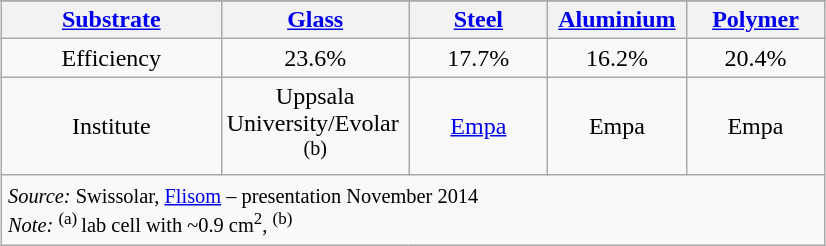<table class="wikitable" style="text-align: center; width: 550px; margin: 0.5em auto;">
<tr>
</tr>
<tr>
<th><a href='#'>Substrate</a></th>
<th width=85><a href='#'>Glass</a></th>
<th width=85><a href='#'>Steel</a></th>
<th width=85><a href='#'>Aluminium</a></th>
<th width=85><a href='#'>Polymer</a></th>
</tr>
<tr>
<td>Efficiency</td>
<td>23.6%</td>
<td>17.7%</td>
<td>16.2%</td>
<td>20.4%</td>
</tr>
<tr>
<td>Institute</td>
<td>Uppsala University/Evolar <sup>(b)</sup></td>
<td><a href='#'>Empa</a></td>
<td>Empa</td>
<td>Empa</td>
</tr>
<tr>
<td colspan=5 style="font-weight: normal; font-size: 0.85em; text-align: left; padding: 6px 4px 4px;"><em>Source:</em> Swissolar, <a href='#'>Flisom</a> – presentation November 2014<br><em>Note:</em> <sup>(a)</sup> lab cell with ~0.9 cm<sup>2</sup>, <sup>(b)</sup> </td>
</tr>
</table>
